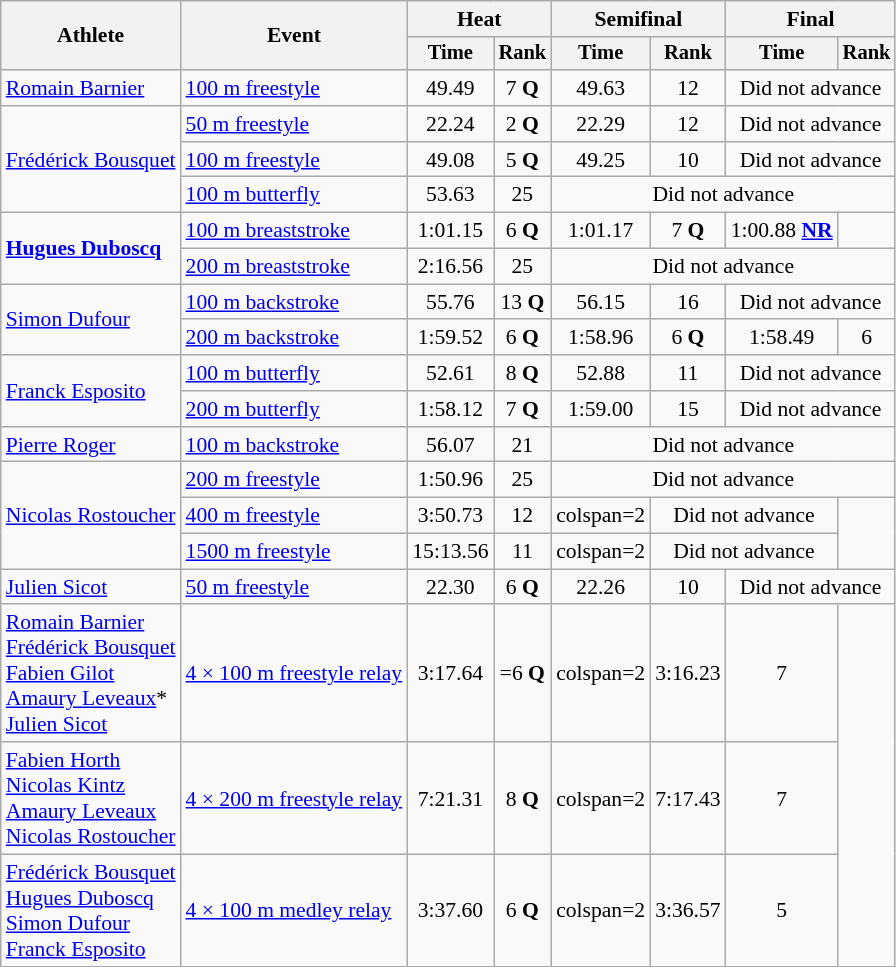<table class=wikitable style="font-size:90%">
<tr>
<th rowspan="2">Athlete</th>
<th rowspan="2">Event</th>
<th colspan="2">Heat</th>
<th colspan="2">Semifinal</th>
<th colspan="2">Final</th>
</tr>
<tr style="font-size:95%">
<th>Time</th>
<th>Rank</th>
<th>Time</th>
<th>Rank</th>
<th>Time</th>
<th>Rank</th>
</tr>
<tr align=center>
<td align=left><a href='#'>Romain Barnier</a></td>
<td align=left><a href='#'>100 m freestyle</a></td>
<td>49.49</td>
<td>7 <strong>Q</strong></td>
<td>49.63</td>
<td>12</td>
<td colspan=2>Did not advance</td>
</tr>
<tr align=center>
<td align=left rowspan=3><a href='#'>Frédérick Bousquet</a></td>
<td align=left><a href='#'>50 m freestyle</a></td>
<td>22.24</td>
<td>2 <strong>Q</strong></td>
<td>22.29</td>
<td>12</td>
<td colspan=2>Did not advance</td>
</tr>
<tr align=center>
<td align=left><a href='#'>100 m freestyle</a></td>
<td>49.08</td>
<td>5 <strong>Q</strong></td>
<td>49.25</td>
<td>10</td>
<td colspan=2>Did not advance</td>
</tr>
<tr align=center>
<td align=left><a href='#'>100 m butterfly</a></td>
<td>53.63</td>
<td>25</td>
<td colspan=4>Did not advance</td>
</tr>
<tr align=center>
<td align=left rowspan=2><strong><a href='#'>Hugues Duboscq</a></strong></td>
<td align=left><a href='#'>100 m breaststroke</a></td>
<td>1:01.15</td>
<td>6 <strong>Q</strong></td>
<td>1:01.17</td>
<td>7 <strong>Q</strong></td>
<td>1:00.88 <strong><a href='#'>NR</a></strong></td>
<td></td>
</tr>
<tr align=center>
<td align=left><a href='#'>200 m breaststroke</a></td>
<td>2:16.56</td>
<td>25</td>
<td colspan=4>Did not advance</td>
</tr>
<tr align=center>
<td align=left rowspan=2><a href='#'>Simon Dufour</a></td>
<td align=left><a href='#'>100 m backstroke</a></td>
<td>55.76</td>
<td>13 <strong>Q</strong></td>
<td>56.15</td>
<td>16</td>
<td colspan=2>Did not advance</td>
</tr>
<tr align=center>
<td align=left><a href='#'>200 m backstroke</a></td>
<td>1:59.52</td>
<td>6 <strong>Q</strong></td>
<td>1:58.96</td>
<td>6 <strong>Q</strong></td>
<td>1:58.49</td>
<td>6</td>
</tr>
<tr align=center>
<td align=left rowspan=2><a href='#'>Franck Esposito</a></td>
<td align=left><a href='#'>100 m butterfly</a></td>
<td>52.61</td>
<td>8 <strong>Q</strong></td>
<td>52.88</td>
<td>11</td>
<td colspan=2>Did not advance</td>
</tr>
<tr align=center>
<td align=left><a href='#'>200 m butterfly</a></td>
<td>1:58.12</td>
<td>7 <strong>Q</strong></td>
<td>1:59.00</td>
<td>15</td>
<td colspan=2>Did not advance</td>
</tr>
<tr align=center>
<td align=left><a href='#'>Pierre Roger</a></td>
<td align=left><a href='#'>100 m backstroke</a></td>
<td>56.07</td>
<td>21</td>
<td colspan=4>Did not advance</td>
</tr>
<tr align=center>
<td align=left rowspan=3><a href='#'>Nicolas Rostoucher</a></td>
<td align=left><a href='#'>200 m freestyle</a></td>
<td>1:50.96</td>
<td>25</td>
<td colspan=4>Did not advance</td>
</tr>
<tr align=center>
<td align=left><a href='#'>400 m freestyle</a></td>
<td>3:50.73</td>
<td>12</td>
<td>colspan=2 </td>
<td colspan=2>Did not advance</td>
</tr>
<tr align=center>
<td align=left><a href='#'>1500 m freestyle</a></td>
<td>15:13.56</td>
<td>11</td>
<td>colspan=2 </td>
<td colspan=2>Did not advance</td>
</tr>
<tr align=center>
<td align=left><a href='#'>Julien Sicot</a></td>
<td align=left><a href='#'>50 m freestyle</a></td>
<td>22.30</td>
<td>6 <strong>Q</strong></td>
<td>22.26</td>
<td>10</td>
<td colspan=2>Did not advance</td>
</tr>
<tr align=center>
<td align=left><a href='#'>Romain Barnier</a><br><a href='#'>Frédérick Bousquet</a><br><a href='#'>Fabien Gilot</a><br><a href='#'>Amaury Leveaux</a>*<br><a href='#'>Julien Sicot</a></td>
<td align=left><a href='#'>4 × 100 m freestyle relay</a></td>
<td>3:17.64</td>
<td>=6 <strong>Q</strong></td>
<td>colspan=2 </td>
<td>3:16.23</td>
<td>7</td>
</tr>
<tr align=center>
<td align=left><a href='#'>Fabien Horth</a><br><a href='#'>Nicolas Kintz</a><br><a href='#'>Amaury Leveaux</a><br><a href='#'>Nicolas Rostoucher</a></td>
<td align=left><a href='#'>4 × 200 m freestyle relay</a></td>
<td>7:21.31</td>
<td>8 <strong>Q</strong></td>
<td>colspan=2 </td>
<td>7:17.43</td>
<td>7</td>
</tr>
<tr align=center>
<td align=left><a href='#'>Frédérick Bousquet</a><br><a href='#'>Hugues Duboscq</a><br><a href='#'>Simon Dufour</a><br><a href='#'>Franck Esposito</a></td>
<td align=left><a href='#'>4 × 100 m medley relay</a></td>
<td>3:37.60</td>
<td>6 <strong>Q</strong></td>
<td>colspan=2 </td>
<td>3:36.57</td>
<td>5</td>
</tr>
</table>
